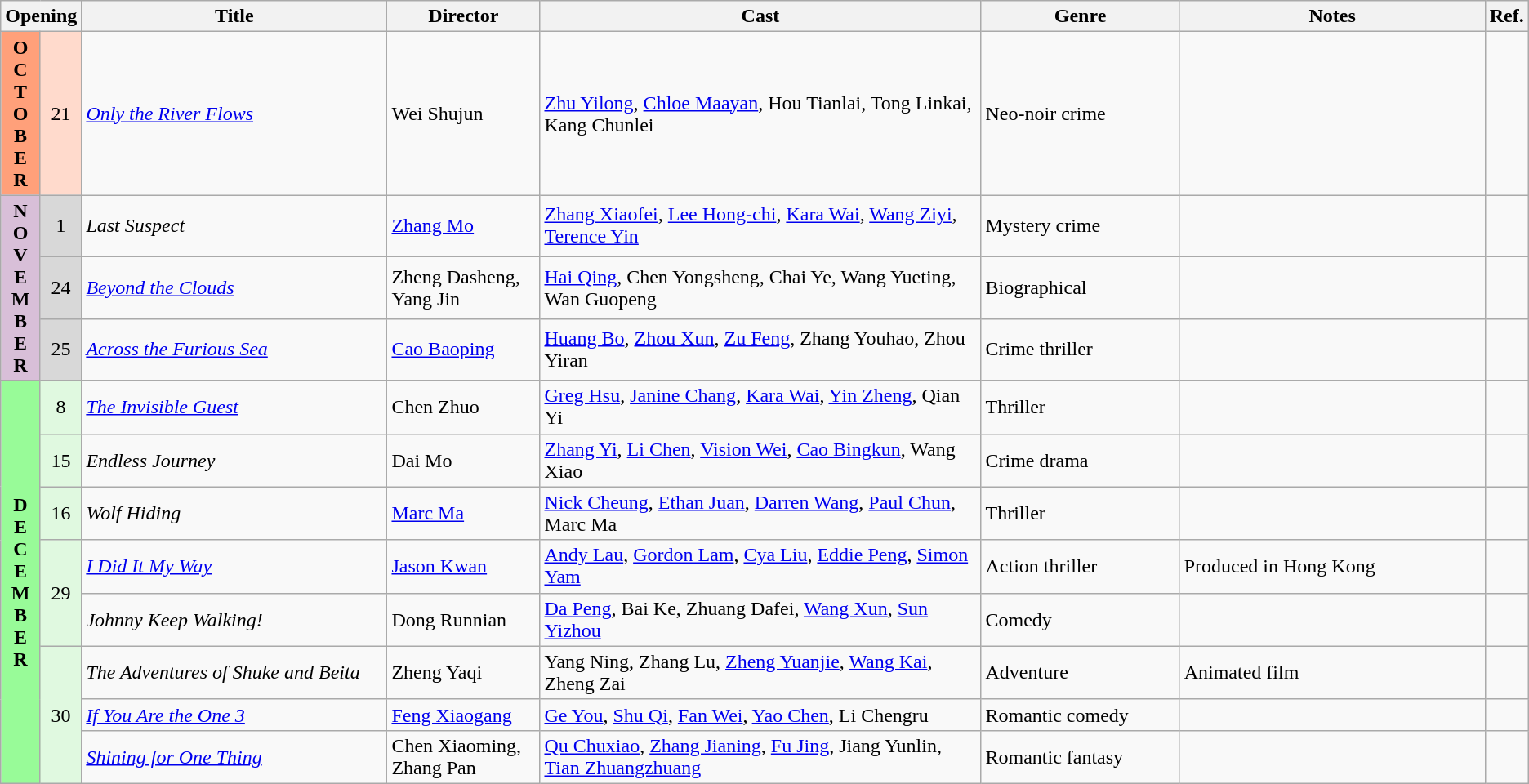<table class="wikitable">
<tr>
<th colspan="2">Opening</th>
<th style="width:20%;">Title</th>
<th style="width:10%;">Director</th>
<th>Cast</th>
<th style="width:13%">Genre</th>
<th style="width:20%">Notes</th>
<th>Ref.</th>
</tr>
<tr>
<th rowspan="1" style="text-align:center; background:#ffa07a; textcolor:#000;">O<br>C<br>T<br>O<br>B<br>E<br>R</th>
<td style="text-align:center; background:#ffdacc; textcolor:#000;">21</td>
<td><em><a href='#'>Only the River Flows</a></em></td>
<td>Wei Shujun</td>
<td><a href='#'>Zhu Yilong</a>, <a href='#'>Chloe Maayan</a>, Hou Tianlai, Tong Linkai, Kang Chunlei</td>
<td>Neo-noir crime</td>
<td></td>
<td style="text-align:center;"></td>
</tr>
<tr>
<th rowspan="3" style="text-align:center; background:thistle; textcolor:#000;">N<br>O<br>V<br>E<br>M<br>B<br>E<br>R</th>
<td style="text-align:center; background:#d8d8d8; textcolor:#000;">1</td>
<td><em>Last Suspect</em></td>
<td><a href='#'>Zhang Mo</a></td>
<td><a href='#'>Zhang Xiaofei</a>, <a href='#'>Lee Hong-chi</a>, <a href='#'>Kara Wai</a>, <a href='#'>Wang Ziyi</a>, <a href='#'>Terence Yin</a></td>
<td>Mystery crime</td>
<td></td>
<td style="text-align:center;"></td>
</tr>
<tr>
<td style="text-align:center; background:#d8d8d8; textcolor:#000;">24</td>
<td><em><a href='#'>Beyond the Clouds</a></em></td>
<td>Zheng Dasheng, Yang Jin</td>
<td><a href='#'>Hai Qing</a>, Chen Yongsheng, Chai Ye, Wang Yueting, Wan Guopeng</td>
<td>Biographical</td>
<td></td>
<td style="text-align:center;"></td>
</tr>
<tr>
<td style="text-align:center; background:#d8d8d8; textcolor:#000;">25</td>
<td><em><a href='#'>Across the Furious Sea</a></em></td>
<td><a href='#'>Cao Baoping</a></td>
<td><a href='#'>Huang Bo</a>, <a href='#'>Zhou Xun</a>, <a href='#'>Zu Feng</a>, Zhang Youhao, Zhou Yiran</td>
<td>Crime thriller</td>
<td></td>
<td style="text-align:center;"></td>
</tr>
<tr>
<th rowspan="8" style="text-align:center; background:#98fb98; textcolor:#000;">D<br>E<br>C<br>E<br>M<br>B<br>E<br>R</th>
<td style="text-align:center; background:#e0f9e0;">8</td>
<td><em><a href='#'>The Invisible Guest</a></em></td>
<td>Chen Zhuo</td>
<td><a href='#'>Greg Hsu</a>, <a href='#'>Janine Chang</a>, <a href='#'>Kara Wai</a>, <a href='#'>Yin Zheng</a>, Qian Yi</td>
<td>Thriller</td>
<td></td>
<td style="text-align:center;"></td>
</tr>
<tr>
<td style="text-align:center; background:#e0f9e0;">15</td>
<td><em>Endless Journey</em></td>
<td>Dai Mo</td>
<td><a href='#'>Zhang Yi</a>, <a href='#'>Li Chen</a>, <a href='#'>Vision Wei</a>, <a href='#'>Cao Bingkun</a>, Wang Xiao</td>
<td>Crime drama</td>
<td></td>
<td style="text-align:center;"></td>
</tr>
<tr>
<td style="text-align:center; background:#e0f9e0;">16</td>
<td><em>Wolf Hiding</em></td>
<td><a href='#'>Marc Ma</a></td>
<td><a href='#'>Nick Cheung</a>, <a href='#'>Ethan Juan</a>, <a href='#'>Darren Wang</a>, <a href='#'>Paul Chun</a>, Marc Ma</td>
<td>Thriller</td>
<td></td>
<td style="text-align:center;"></td>
</tr>
<tr>
<td rowspan="2" style="text-align:center; background:#e0f9e0;">29</td>
<td><em><a href='#'>I Did It My Way</a></em></td>
<td><a href='#'>Jason Kwan</a></td>
<td><a href='#'>Andy Lau</a>, <a href='#'>Gordon Lam</a>, <a href='#'>Cya Liu</a>, <a href='#'>Eddie Peng</a>, <a href='#'>Simon Yam</a></td>
<td>Action thriller</td>
<td>Produced in Hong Kong</td>
<td style="text-align:center;"></td>
</tr>
<tr>
<td><em>Johnny Keep Walking!</em></td>
<td>Dong Runnian</td>
<td><a href='#'>Da Peng</a>, Bai Ke, Zhuang Dafei, <a href='#'>Wang Xun</a>, <a href='#'>Sun Yizhou</a></td>
<td>Comedy</td>
<td></td>
<td style="text-align:center;"></td>
</tr>
<tr>
<td rowspan="3" style="text-align:center; background:#e0f9e0;">30</td>
<td><em>The Adventures of Shuke and Beita</em></td>
<td>Zheng Yaqi</td>
<td>Yang Ning, Zhang Lu, <a href='#'>Zheng Yuanjie</a>, <a href='#'>Wang Kai</a>, Zheng Zai</td>
<td>Adventure</td>
<td>Animated film</td>
<td style="text-align:center;"></td>
</tr>
<tr>
<td><em><a href='#'>If You Are the One 3</a></em></td>
<td><a href='#'>Feng Xiaogang</a></td>
<td><a href='#'>Ge You</a>, <a href='#'>Shu Qi</a>, <a href='#'>Fan Wei</a>, <a href='#'>Yao Chen</a>, Li Chengru</td>
<td>Romantic comedy</td>
<td></td>
<td style="text-align:center;"></td>
</tr>
<tr>
<td><em><a href='#'>Shining for One Thing</a></em></td>
<td>Chen Xiaoming, Zhang Pan</td>
<td><a href='#'>Qu Chuxiao</a>, <a href='#'>Zhang Jianing</a>, <a href='#'>Fu Jing</a>, Jiang Yunlin, <a href='#'>Tian Zhuangzhuang</a></td>
<td>Romantic fantasy</td>
<td></td>
<td style="text-align:center;"></td>
</tr>
</table>
